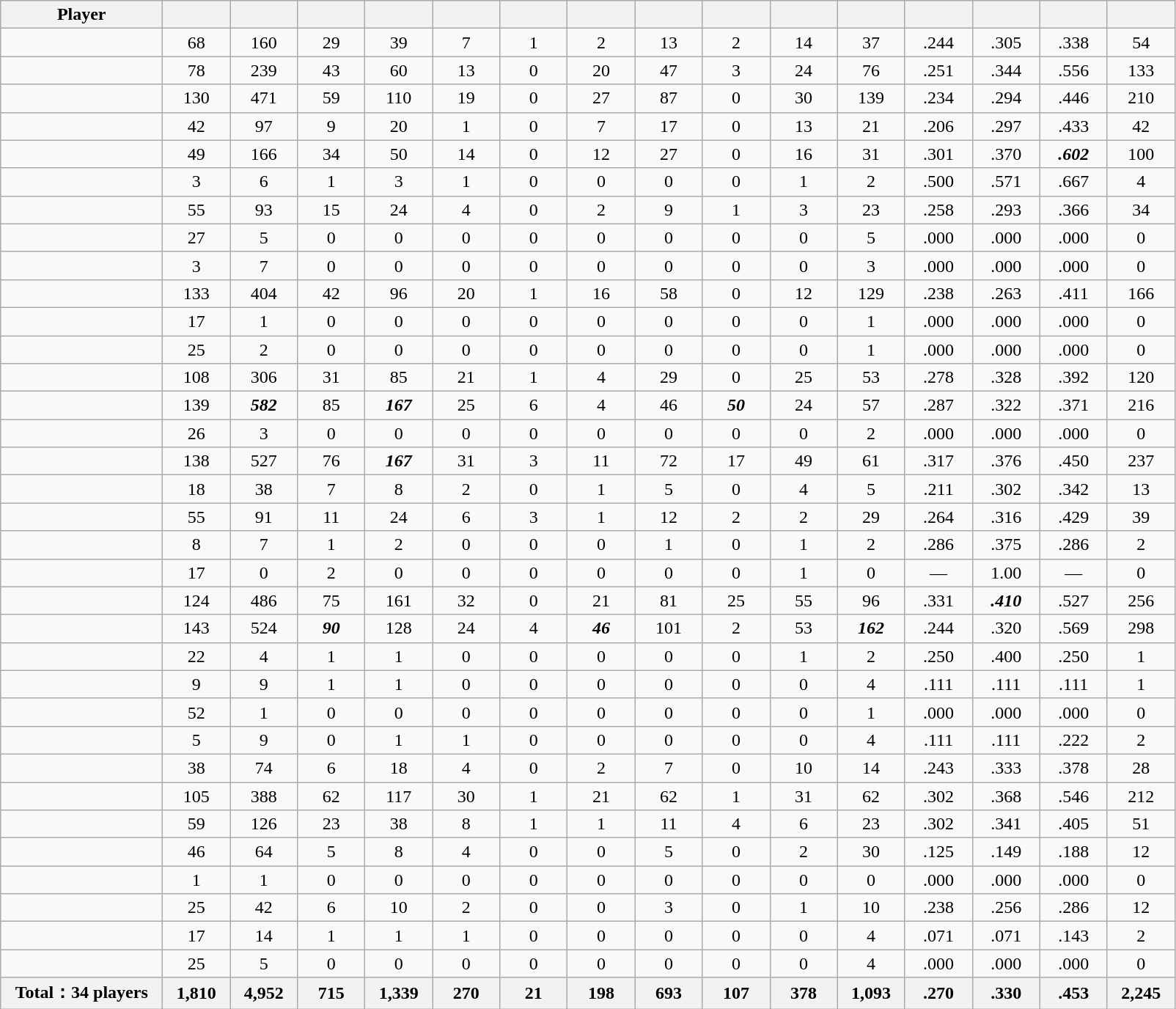<table class="wikitable sortable" style="text-align:center;">
<tr>
<th width="12%">Player</th>
<th width="5%"><a href='#'></a></th>
<th width="5%"><a href='#'></a></th>
<th width="5%"><a href='#'></a></th>
<th width="5%"><a href='#'></a></th>
<th width="5%"><a href='#'></a></th>
<th width="5%"><a href='#'></a></th>
<th width="5%"><a href='#'></a></th>
<th width="5%"><a href='#'></a></th>
<th width="5%"><a href='#'></a></th>
<th width="5%"><a href='#'></a></th>
<th width="5%"><a href='#'></a></th>
<th width="5%"><a href='#'></a></th>
<th width="5%"><a href='#'></a></th>
<th width="5%"><a href='#'></a></th>
<th width="5%"><a href='#'></a></th>
</tr>
<tr>
<td align=left></td>
<td>68</td>
<td>160</td>
<td>29</td>
<td>39</td>
<td>7</td>
<td>1</td>
<td>2</td>
<td>13</td>
<td>2</td>
<td>14</td>
<td>37</td>
<td>.244</td>
<td>.305</td>
<td>.338</td>
<td>54</td>
</tr>
<tr>
<td align=left></td>
<td>78</td>
<td>239</td>
<td>43</td>
<td>60</td>
<td>13</td>
<td>0</td>
<td>20</td>
<td>47</td>
<td>3</td>
<td>24</td>
<td>76</td>
<td>.251</td>
<td>.344</td>
<td>.556</td>
<td>133</td>
</tr>
<tr>
<td align=left></td>
<td>130</td>
<td>471</td>
<td>59</td>
<td>110</td>
<td>19</td>
<td>0</td>
<td>27</td>
<td>87</td>
<td>0</td>
<td>30</td>
<td>139</td>
<td>.234</td>
<td>.294</td>
<td>.446</td>
<td>210</td>
</tr>
<tr>
<td align=left></td>
<td>42</td>
<td>97</td>
<td>9</td>
<td>20</td>
<td>1</td>
<td>0</td>
<td>7</td>
<td>17</td>
<td>0</td>
<td>13</td>
<td>21</td>
<td>.206</td>
<td>.297</td>
<td>.433</td>
<td>42</td>
</tr>
<tr>
<td align=left></td>
<td>49</td>
<td>166</td>
<td>34</td>
<td>50</td>
<td>14</td>
<td>0</td>
<td>12</td>
<td>27</td>
<td>0</td>
<td>16</td>
<td>31</td>
<td>.301</td>
<td>.370</td>
<td><strong><em>.602</em></strong></td>
<td>100</td>
</tr>
<tr>
<td align=left></td>
<td>3</td>
<td>6</td>
<td>1</td>
<td>3</td>
<td>1</td>
<td>0</td>
<td>0</td>
<td>0</td>
<td>0</td>
<td>1</td>
<td>2</td>
<td>.500</td>
<td>.571</td>
<td>.667</td>
<td>4</td>
</tr>
<tr>
<td align=left></td>
<td>55</td>
<td>93</td>
<td>15</td>
<td>24</td>
<td>4</td>
<td>0</td>
<td>2</td>
<td>9</td>
<td>1</td>
<td>3</td>
<td>23</td>
<td>.258</td>
<td>.293</td>
<td>.366</td>
<td>34</td>
</tr>
<tr>
<td align=left></td>
<td>27</td>
<td>5</td>
<td>0</td>
<td>0</td>
<td>0</td>
<td>0</td>
<td>0</td>
<td>0</td>
<td>0</td>
<td>0</td>
<td>5</td>
<td>.000</td>
<td>.000</td>
<td>.000</td>
<td>0</td>
</tr>
<tr>
<td align=left></td>
<td>3</td>
<td>7</td>
<td>0</td>
<td>0</td>
<td>0</td>
<td>0</td>
<td>0</td>
<td>0</td>
<td>0</td>
<td>0</td>
<td>3</td>
<td>.000</td>
<td>.000</td>
<td>.000</td>
<td>0</td>
</tr>
<tr>
<td align=left></td>
<td>133</td>
<td>404</td>
<td>42</td>
<td>96</td>
<td>20</td>
<td>1</td>
<td>16</td>
<td>58</td>
<td>0</td>
<td>12</td>
<td>129</td>
<td>.238</td>
<td>.263</td>
<td>.411</td>
<td>166</td>
</tr>
<tr>
<td align=left></td>
<td>17</td>
<td>1</td>
<td>0</td>
<td>0</td>
<td>0</td>
<td>0</td>
<td>0</td>
<td>0</td>
<td>0</td>
<td>0</td>
<td>1</td>
<td>.000</td>
<td>.000</td>
<td>.000</td>
<td>0</td>
</tr>
<tr>
<td align=left></td>
<td>25</td>
<td>2</td>
<td>0</td>
<td>0</td>
<td>0</td>
<td>0</td>
<td>0</td>
<td>0</td>
<td>0</td>
<td>0</td>
<td>1</td>
<td>.000</td>
<td>.000</td>
<td>.000</td>
<td>0</td>
</tr>
<tr>
<td align=left></td>
<td>108</td>
<td>306</td>
<td>31</td>
<td>85</td>
<td>21</td>
<td>1</td>
<td>4</td>
<td>29</td>
<td>0</td>
<td>25</td>
<td>53</td>
<td>.278</td>
<td>.328</td>
<td>.392</td>
<td>120</td>
</tr>
<tr>
<td align=left></td>
<td>139</td>
<td><strong><em>582</em></strong></td>
<td>85</td>
<td><strong><em>167</em></strong></td>
<td>25</td>
<td>6</td>
<td>4</td>
<td>46</td>
<td><strong><em>50</em></strong></td>
<td>24</td>
<td>57</td>
<td>.287</td>
<td>.322</td>
<td>.371</td>
<td>216</td>
</tr>
<tr>
<td align=left></td>
<td>26</td>
<td>3</td>
<td>0</td>
<td>0</td>
<td>0</td>
<td>0</td>
<td>0</td>
<td>0</td>
<td>0</td>
<td>0</td>
<td>2</td>
<td>.000</td>
<td>.000</td>
<td>.000</td>
<td>0</td>
</tr>
<tr>
<td align=left></td>
<td>138</td>
<td>527</td>
<td>76</td>
<td><strong><em>167</em></strong></td>
<td>31</td>
<td>3</td>
<td>11</td>
<td>72</td>
<td>17</td>
<td>49</td>
<td>61</td>
<td>.317</td>
<td>.376</td>
<td>.450</td>
<td>237</td>
</tr>
<tr>
<td align=left></td>
<td>18</td>
<td>38</td>
<td>7</td>
<td>8</td>
<td>2</td>
<td>0</td>
<td>1</td>
<td>5</td>
<td>0</td>
<td>4</td>
<td>5</td>
<td>.211</td>
<td>.302</td>
<td>.342</td>
<td>13</td>
</tr>
<tr>
<td align=left></td>
<td>55</td>
<td>91</td>
<td>11</td>
<td>24</td>
<td>6</td>
<td>3</td>
<td>1</td>
<td>12</td>
<td>2</td>
<td>2</td>
<td>29</td>
<td>.264</td>
<td>.316</td>
<td>.429</td>
<td>39</td>
</tr>
<tr>
<td align=left></td>
<td>8</td>
<td>7</td>
<td>1</td>
<td>2</td>
<td>0</td>
<td>0</td>
<td>0</td>
<td>1</td>
<td>0</td>
<td>1</td>
<td>2</td>
<td>.286</td>
<td>.375</td>
<td>.286</td>
<td>2</td>
</tr>
<tr>
<td align=left></td>
<td>17</td>
<td>0</td>
<td>2</td>
<td>0</td>
<td>0</td>
<td>0</td>
<td>0</td>
<td>0</td>
<td>0</td>
<td>1</td>
<td>0</td>
<td>—</td>
<td>1.00</td>
<td>—</td>
<td>0</td>
</tr>
<tr>
<td align=left></td>
<td>124</td>
<td>486</td>
<td>75</td>
<td>161</td>
<td>32</td>
<td>0</td>
<td>21</td>
<td>81</td>
<td>25</td>
<td>55</td>
<td>96</td>
<td>.331</td>
<td><strong><em>.410</em></strong></td>
<td>.527</td>
<td>256</td>
</tr>
<tr>
<td align=left></td>
<td>143</td>
<td>524</td>
<td><strong><em>90</em></strong></td>
<td>128</td>
<td>24</td>
<td>4</td>
<td><strong><em>46</em></strong></td>
<td>101</td>
<td>2</td>
<td>53</td>
<td><strong><em>162</em></strong></td>
<td>.244</td>
<td>.320</td>
<td>.569</td>
<td>298</td>
</tr>
<tr>
<td align=left></td>
<td>22</td>
<td>4</td>
<td>1</td>
<td>1</td>
<td>0</td>
<td>0</td>
<td>0</td>
<td>0</td>
<td>0</td>
<td>1</td>
<td>2</td>
<td>.250</td>
<td>.400</td>
<td>.250</td>
<td>1</td>
</tr>
<tr>
<td align=left></td>
<td>9</td>
<td>9</td>
<td>1</td>
<td>1</td>
<td>0</td>
<td>0</td>
<td>0</td>
<td>0</td>
<td>0</td>
<td>0</td>
<td>4</td>
<td>.111</td>
<td>.111</td>
<td>.111</td>
<td>1</td>
</tr>
<tr>
<td align=left></td>
<td>52</td>
<td>1</td>
<td>0</td>
<td>0</td>
<td>0</td>
<td>0</td>
<td>0</td>
<td>0</td>
<td>0</td>
<td>0</td>
<td>1</td>
<td>.000</td>
<td>.000</td>
<td>.000</td>
<td>0</td>
</tr>
<tr>
<td align=left></td>
<td>5</td>
<td>9</td>
<td>0</td>
<td>1</td>
<td>1</td>
<td>0</td>
<td>0</td>
<td>0</td>
<td>0</td>
<td>0</td>
<td>4</td>
<td>.111</td>
<td>.111</td>
<td>.222</td>
<td>2</td>
</tr>
<tr>
<td align=left></td>
<td>38</td>
<td>74</td>
<td>6</td>
<td>18</td>
<td>4</td>
<td>0</td>
<td>2</td>
<td>7</td>
<td>0</td>
<td>10</td>
<td>14</td>
<td>.243</td>
<td>.333</td>
<td>.378</td>
<td>28</td>
</tr>
<tr>
<td align=left></td>
<td>105</td>
<td>388</td>
<td>62</td>
<td>117</td>
<td>30</td>
<td>1</td>
<td>21</td>
<td>62</td>
<td>1</td>
<td>31</td>
<td>62</td>
<td>.302</td>
<td>.368</td>
<td>.546</td>
<td>212</td>
</tr>
<tr>
<td align=left></td>
<td>59</td>
<td>126</td>
<td>23</td>
<td>38</td>
<td>8</td>
<td>1</td>
<td>1</td>
<td>11</td>
<td>4</td>
<td>6</td>
<td>23</td>
<td>.302</td>
<td>.341</td>
<td>.405</td>
<td>51</td>
</tr>
<tr>
<td align=left></td>
<td>46</td>
<td>64</td>
<td>5</td>
<td>8</td>
<td>4</td>
<td>0</td>
<td>0</td>
<td>5</td>
<td>0</td>
<td>2</td>
<td>30</td>
<td>.125</td>
<td>.149</td>
<td>.188</td>
<td>12</td>
</tr>
<tr>
<td align=left></td>
<td>1</td>
<td>1</td>
<td>0</td>
<td>0</td>
<td>0</td>
<td>0</td>
<td>0</td>
<td>0</td>
<td>0</td>
<td>0</td>
<td>0</td>
<td>.000</td>
<td>.000</td>
<td>.000</td>
<td>0</td>
</tr>
<tr>
<td align=left></td>
<td>25</td>
<td>42</td>
<td>6</td>
<td>10</td>
<td>2</td>
<td>0</td>
<td>0</td>
<td>3</td>
<td>0</td>
<td>1</td>
<td>10</td>
<td>.238</td>
<td>.256</td>
<td>.286</td>
<td>12</td>
</tr>
<tr>
<td align=left></td>
<td>17</td>
<td>14</td>
<td>1</td>
<td>1</td>
<td>1</td>
<td>0</td>
<td>0</td>
<td>0</td>
<td>0</td>
<td>0</td>
<td>4</td>
<td>.071</td>
<td>.071</td>
<td>.143</td>
<td>2</td>
</tr>
<tr>
<td align=left></td>
<td>25</td>
<td>5</td>
<td>0</td>
<td>0</td>
<td>0</td>
<td>0</td>
<td>0</td>
<td>0</td>
<td>0</td>
<td>0</td>
<td>4</td>
<td>.000</td>
<td>.000</td>
<td>.000</td>
<td>0</td>
</tr>
<tr>
<th>Total：34 players</th>
<th>1,810</th>
<th>4,952</th>
<th>715</th>
<th>1,339</th>
<th>270</th>
<th>21</th>
<th>198</th>
<th>693</th>
<th>107</th>
<th>378</th>
<th>1,093</th>
<th>.270</th>
<th>.330</th>
<th>.453</th>
<th>2,245</th>
</tr>
</table>
